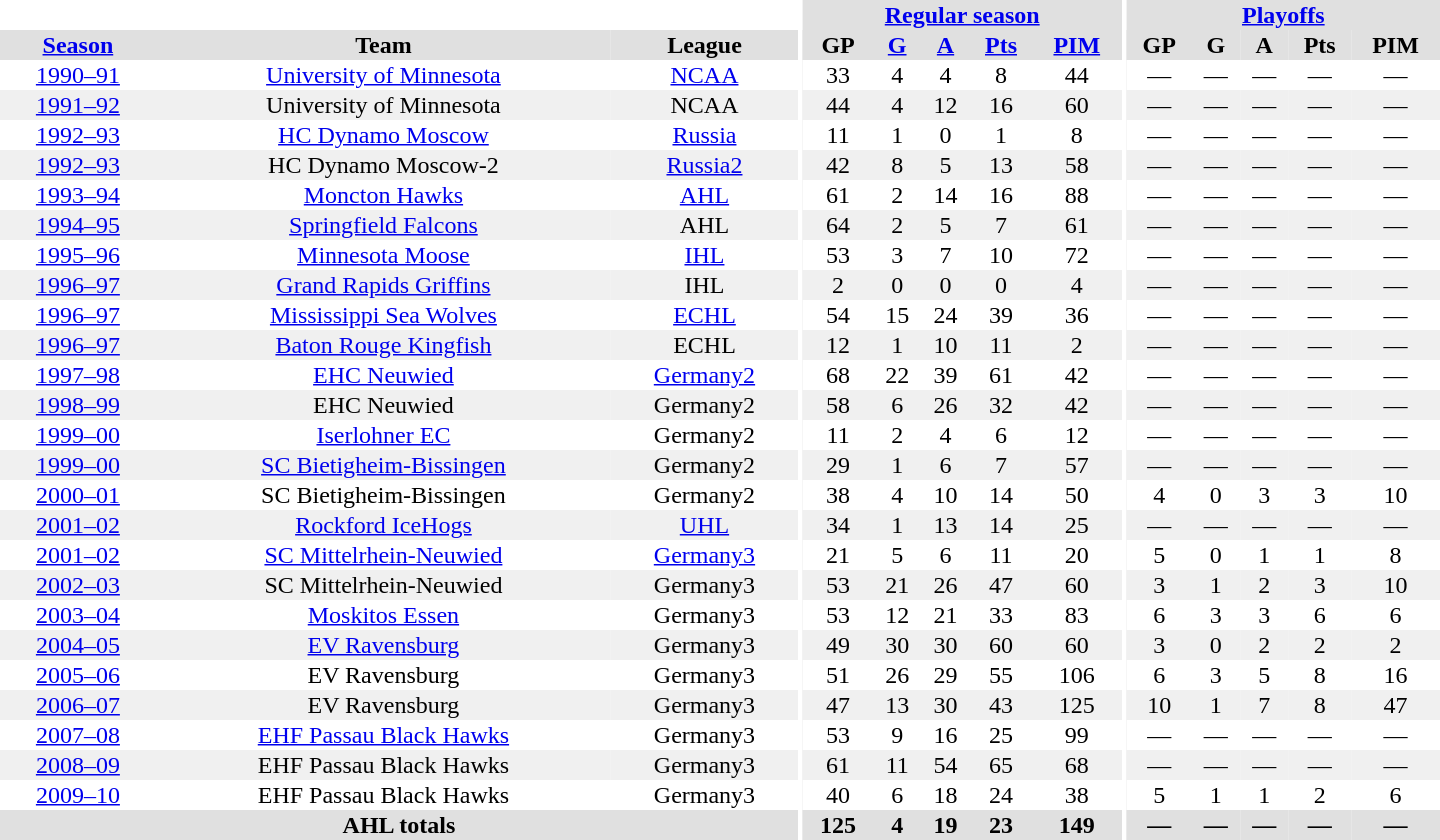<table border="0" cellpadding="1" cellspacing="0" style="text-align:center; width:60em">
<tr bgcolor="#e0e0e0">
<th colspan="3" bgcolor="#ffffff"></th>
<th rowspan="99" bgcolor="#ffffff"></th>
<th colspan="5"><a href='#'>Regular season</a></th>
<th rowspan="99" bgcolor="#ffffff"></th>
<th colspan="5"><a href='#'>Playoffs</a></th>
</tr>
<tr bgcolor="#e0e0e0">
<th><a href='#'>Season</a></th>
<th>Team</th>
<th>League</th>
<th>GP</th>
<th><a href='#'>G</a></th>
<th><a href='#'>A</a></th>
<th><a href='#'>Pts</a></th>
<th><a href='#'>PIM</a></th>
<th>GP</th>
<th>G</th>
<th>A</th>
<th>Pts</th>
<th>PIM</th>
</tr>
<tr>
<td><a href='#'>1990–91</a></td>
<td><a href='#'>University of Minnesota</a></td>
<td><a href='#'>NCAA</a></td>
<td>33</td>
<td>4</td>
<td>4</td>
<td>8</td>
<td>44</td>
<td>—</td>
<td>—</td>
<td>—</td>
<td>—</td>
<td>—</td>
</tr>
<tr bgcolor="#f0f0f0">
<td><a href='#'>1991–92</a></td>
<td>University of Minnesota</td>
<td>NCAA</td>
<td>44</td>
<td>4</td>
<td>12</td>
<td>16</td>
<td>60</td>
<td>—</td>
<td>—</td>
<td>—</td>
<td>—</td>
<td>—</td>
</tr>
<tr>
<td><a href='#'>1992–93</a></td>
<td><a href='#'>HC Dynamo Moscow</a></td>
<td><a href='#'>Russia</a></td>
<td>11</td>
<td>1</td>
<td>0</td>
<td>1</td>
<td>8</td>
<td>—</td>
<td>—</td>
<td>—</td>
<td>—</td>
<td>—</td>
</tr>
<tr bgcolor="#f0f0f0">
<td><a href='#'>1992–93</a></td>
<td>HC Dynamo Moscow-2</td>
<td><a href='#'>Russia2</a></td>
<td>42</td>
<td>8</td>
<td>5</td>
<td>13</td>
<td>58</td>
<td>—</td>
<td>—</td>
<td>—</td>
<td>—</td>
<td>—</td>
</tr>
<tr>
<td><a href='#'>1993–94</a></td>
<td><a href='#'>Moncton Hawks</a></td>
<td><a href='#'>AHL</a></td>
<td>61</td>
<td>2</td>
<td>14</td>
<td>16</td>
<td>88</td>
<td>—</td>
<td>—</td>
<td>—</td>
<td>—</td>
<td>—</td>
</tr>
<tr bgcolor="#f0f0f0">
<td><a href='#'>1994–95</a></td>
<td><a href='#'>Springfield Falcons</a></td>
<td>AHL</td>
<td>64</td>
<td>2</td>
<td>5</td>
<td>7</td>
<td>61</td>
<td>—</td>
<td>—</td>
<td>—</td>
<td>—</td>
<td>—</td>
</tr>
<tr>
<td><a href='#'>1995–96</a></td>
<td><a href='#'>Minnesota Moose</a></td>
<td><a href='#'>IHL</a></td>
<td>53</td>
<td>3</td>
<td>7</td>
<td>10</td>
<td>72</td>
<td>—</td>
<td>—</td>
<td>—</td>
<td>—</td>
<td>—</td>
</tr>
<tr bgcolor="#f0f0f0">
<td><a href='#'>1996–97</a></td>
<td><a href='#'>Grand Rapids Griffins</a></td>
<td>IHL</td>
<td>2</td>
<td>0</td>
<td>0</td>
<td>0</td>
<td>4</td>
<td>—</td>
<td>—</td>
<td>—</td>
<td>—</td>
<td>—</td>
</tr>
<tr>
<td><a href='#'>1996–97</a></td>
<td><a href='#'>Mississippi Sea Wolves</a></td>
<td><a href='#'>ECHL</a></td>
<td>54</td>
<td>15</td>
<td>24</td>
<td>39</td>
<td>36</td>
<td>—</td>
<td>—</td>
<td>—</td>
<td>—</td>
<td>—</td>
</tr>
<tr bgcolor="#f0f0f0">
<td><a href='#'>1996–97</a></td>
<td><a href='#'>Baton Rouge Kingfish</a></td>
<td>ECHL</td>
<td>12</td>
<td>1</td>
<td>10</td>
<td>11</td>
<td>2</td>
<td>—</td>
<td>—</td>
<td>—</td>
<td>—</td>
<td>—</td>
</tr>
<tr>
<td><a href='#'>1997–98</a></td>
<td><a href='#'>EHC Neuwied</a></td>
<td><a href='#'>Germany2</a></td>
<td>68</td>
<td>22</td>
<td>39</td>
<td>61</td>
<td>42</td>
<td>—</td>
<td>—</td>
<td>—</td>
<td>—</td>
<td>—</td>
</tr>
<tr bgcolor="#f0f0f0">
<td><a href='#'>1998–99</a></td>
<td>EHC Neuwied</td>
<td>Germany2</td>
<td>58</td>
<td>6</td>
<td>26</td>
<td>32</td>
<td>42</td>
<td>—</td>
<td>—</td>
<td>—</td>
<td>—</td>
<td>—</td>
</tr>
<tr>
<td><a href='#'>1999–00</a></td>
<td><a href='#'>Iserlohner EC</a></td>
<td>Germany2</td>
<td>11</td>
<td>2</td>
<td>4</td>
<td>6</td>
<td>12</td>
<td>—</td>
<td>—</td>
<td>—</td>
<td>—</td>
<td>—</td>
</tr>
<tr bgcolor="#f0f0f0">
<td><a href='#'>1999–00</a></td>
<td><a href='#'>SC Bietigheim-Bissingen</a></td>
<td>Germany2</td>
<td>29</td>
<td>1</td>
<td>6</td>
<td>7</td>
<td>57</td>
<td>—</td>
<td>—</td>
<td>—</td>
<td>—</td>
<td>—</td>
</tr>
<tr>
<td><a href='#'>2000–01</a></td>
<td>SC Bietigheim-Bissingen</td>
<td>Germany2</td>
<td>38</td>
<td>4</td>
<td>10</td>
<td>14</td>
<td>50</td>
<td>4</td>
<td>0</td>
<td>3</td>
<td>3</td>
<td>10</td>
</tr>
<tr bgcolor="#f0f0f0">
<td><a href='#'>2001–02</a></td>
<td><a href='#'>Rockford IceHogs</a></td>
<td><a href='#'>UHL</a></td>
<td>34</td>
<td>1</td>
<td>13</td>
<td>14</td>
<td>25</td>
<td>—</td>
<td>—</td>
<td>—</td>
<td>—</td>
<td>—</td>
</tr>
<tr>
<td><a href='#'>2001–02</a></td>
<td><a href='#'>SC Mittelrhein-Neuwied</a></td>
<td><a href='#'>Germany3</a></td>
<td>21</td>
<td>5</td>
<td>6</td>
<td>11</td>
<td>20</td>
<td>5</td>
<td>0</td>
<td>1</td>
<td>1</td>
<td>8</td>
</tr>
<tr bgcolor="#f0f0f0">
<td><a href='#'>2002–03</a></td>
<td>SC Mittelrhein-Neuwied</td>
<td>Germany3</td>
<td>53</td>
<td>21</td>
<td>26</td>
<td>47</td>
<td>60</td>
<td>3</td>
<td>1</td>
<td>2</td>
<td>3</td>
<td>10</td>
</tr>
<tr>
<td><a href='#'>2003–04</a></td>
<td><a href='#'>Moskitos Essen</a></td>
<td>Germany3</td>
<td>53</td>
<td>12</td>
<td>21</td>
<td>33</td>
<td>83</td>
<td>6</td>
<td>3</td>
<td>3</td>
<td>6</td>
<td>6</td>
</tr>
<tr bgcolor="#f0f0f0">
<td><a href='#'>2004–05</a></td>
<td><a href='#'>EV Ravensburg</a></td>
<td>Germany3</td>
<td>49</td>
<td>30</td>
<td>30</td>
<td>60</td>
<td>60</td>
<td>3</td>
<td>0</td>
<td>2</td>
<td>2</td>
<td>2</td>
</tr>
<tr>
<td><a href='#'>2005–06</a></td>
<td>EV Ravensburg</td>
<td>Germany3</td>
<td>51</td>
<td>26</td>
<td>29</td>
<td>55</td>
<td>106</td>
<td>6</td>
<td>3</td>
<td>5</td>
<td>8</td>
<td>16</td>
</tr>
<tr bgcolor="#f0f0f0">
<td><a href='#'>2006–07</a></td>
<td>EV Ravensburg</td>
<td>Germany3</td>
<td>47</td>
<td>13</td>
<td>30</td>
<td>43</td>
<td>125</td>
<td>10</td>
<td>1</td>
<td>7</td>
<td>8</td>
<td>47</td>
</tr>
<tr>
<td><a href='#'>2007–08</a></td>
<td><a href='#'>EHF Passau Black Hawks</a></td>
<td>Germany3</td>
<td>53</td>
<td>9</td>
<td>16</td>
<td>25</td>
<td>99</td>
<td>—</td>
<td>—</td>
<td>—</td>
<td>—</td>
<td>—</td>
</tr>
<tr bgcolor="#f0f0f0">
<td><a href='#'>2008–09</a></td>
<td>EHF Passau Black Hawks</td>
<td>Germany3</td>
<td>61</td>
<td>11</td>
<td>54</td>
<td>65</td>
<td>68</td>
<td>—</td>
<td>—</td>
<td>—</td>
<td>—</td>
<td>—</td>
</tr>
<tr>
<td><a href='#'>2009–10</a></td>
<td>EHF Passau Black Hawks</td>
<td>Germany3</td>
<td>40</td>
<td>6</td>
<td>18</td>
<td>24</td>
<td>38</td>
<td>5</td>
<td>1</td>
<td>1</td>
<td>2</td>
<td>6</td>
</tr>
<tr>
</tr>
<tr ALIGN="center" bgcolor="#e0e0e0">
<th colspan="3">AHL totals</th>
<th ALIGN="center">125</th>
<th ALIGN="center">4</th>
<th ALIGN="center">19</th>
<th ALIGN="center">23</th>
<th ALIGN="center">149</th>
<th ALIGN="center">—</th>
<th ALIGN="center">—</th>
<th ALIGN="center">—</th>
<th ALIGN="center">—</th>
<th ALIGN="center">—</th>
</tr>
</table>
